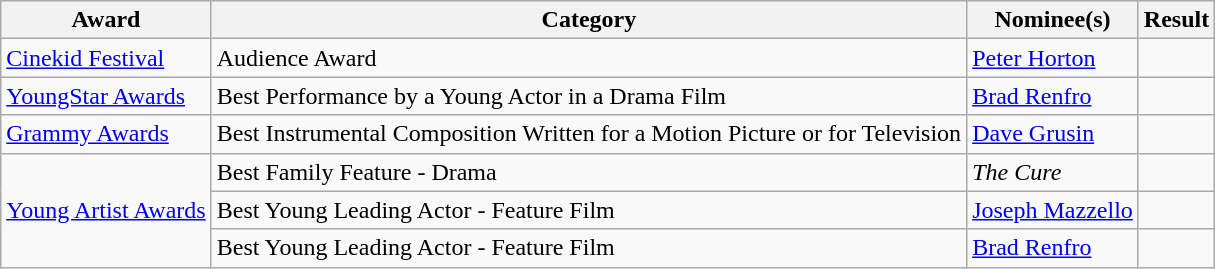<table class="wikitable sortable">
<tr>
<th>Award</th>
<th>Category</th>
<th>Nominee(s)</th>
<th>Result</th>
</tr>
<tr>
<td><a href='#'>Cinekid Festival</a></td>
<td>Audience Award</td>
<td><a href='#'>Peter Horton</a></td>
<td></td>
</tr>
<tr>
<td><a href='#'>YoungStar Awards</a></td>
<td>Best Performance by a Young Actor in a Drama Film</td>
<td><a href='#'>Brad Renfro</a></td>
<td></td>
</tr>
<tr>
<td><a href='#'>Grammy Awards</a></td>
<td>Best Instrumental Composition Written for a Motion Picture or for Television</td>
<td><a href='#'>Dave Grusin</a></td>
<td></td>
</tr>
<tr>
<td rowspan="3"><a href='#'>Young Artist Awards</a></td>
<td>Best Family Feature - Drama</td>
<td><em>The Cure</em></td>
<td></td>
</tr>
<tr>
<td>Best Young Leading Actor - Feature Film</td>
<td><a href='#'>Joseph Mazzello</a></td>
<td></td>
</tr>
<tr>
<td>Best Young Leading Actor - Feature Film</td>
<td><a href='#'>Brad Renfro</a></td>
<td></td>
</tr>
</table>
